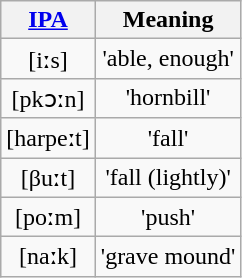<table class="wikitable" style="text-align: center;">
<tr>
<th><a href='#'>IPA</a></th>
<th>Meaning</th>
</tr>
<tr>
<td>[iːs]</td>
<td>'able, enough'</td>
</tr>
<tr>
<td>[pkɔːn]</td>
<td>'hornbill'</td>
</tr>
<tr>
<td>[harpeːt]</td>
<td>'fall'</td>
</tr>
<tr>
<td>[βuːt]</td>
<td>'fall (lightly)'</td>
</tr>
<tr>
<td>[poːm]</td>
<td>'push'</td>
</tr>
<tr>
<td>[naːk]</td>
<td>'grave mound'</td>
</tr>
</table>
